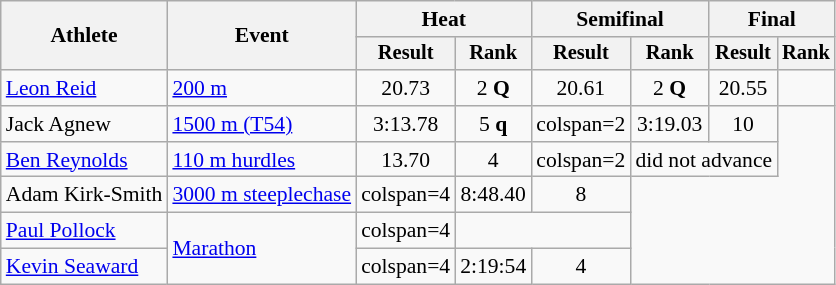<table class="wikitable" style="font-size:90%">
<tr>
<th rowspan=2>Athlete</th>
<th rowspan=2>Event</th>
<th colspan=2>Heat</th>
<th colspan=2>Semifinal</th>
<th colspan=2>Final</th>
</tr>
<tr style="font-size:95%">
<th>Result</th>
<th>Rank</th>
<th>Result</th>
<th>Rank</th>
<th>Result</th>
<th>Rank</th>
</tr>
<tr align=center>
<td align=left><a href='#'>Leon Reid</a></td>
<td align=left><a href='#'>200 m</a></td>
<td>20.73</td>
<td>2 <strong>Q</strong></td>
<td>20.61</td>
<td>2 <strong>Q</strong></td>
<td>20.55</td>
<td></td>
</tr>
<tr align=center>
<td align=left>Jack Agnew</td>
<td align=left><a href='#'>1500 m (T54)</a></td>
<td>3:13.78</td>
<td>5 <strong>q</strong></td>
<td>colspan=2 </td>
<td>3:19.03</td>
<td>10</td>
</tr>
<tr align=center>
<td align=left><a href='#'>Ben Reynolds</a></td>
<td align=left><a href='#'>110 m hurdles</a></td>
<td>13.70</td>
<td>4</td>
<td>colspan=2 </td>
<td colspan=2>did not advance</td>
</tr>
<tr align=center>
<td align=left>Adam Kirk-Smith</td>
<td align=left><a href='#'>3000 m steeplechase</a></td>
<td>colspan=4 </td>
<td>8:48.40</td>
<td>8</td>
</tr>
<tr align=center>
<td align=left><a href='#'>Paul Pollock</a></td>
<td align=left rowspan=2><a href='#'>Marathon</a></td>
<td>colspan=4 </td>
<td colspan=2></td>
</tr>
<tr align=center>
<td align=left><a href='#'>Kevin Seaward</a></td>
<td>colspan=4 </td>
<td>2:19:54</td>
<td>4</td>
</tr>
</table>
